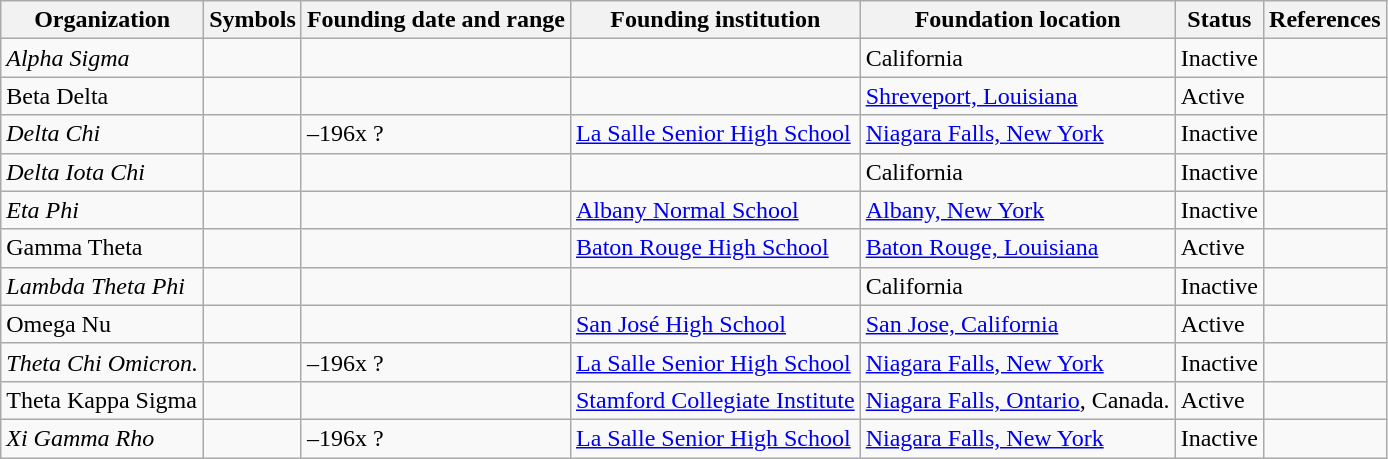<table class="wikitable sortable">
<tr>
<th>Organization</th>
<th>Symbols</th>
<th>Founding date and range</th>
<th>Founding institution</th>
<th>Foundation location</th>
<th>Status</th>
<th>References</th>
</tr>
<tr>
<td><em>Alpha Sigma</em></td>
<td><strong></strong></td>
<td></td>
<td></td>
<td>California</td>
<td>Inactive</td>
<td></td>
</tr>
<tr>
<td>Beta Delta</td>
<td><strong></strong></td>
<td></td>
<td></td>
<td><a href='#'>Shreveport, Louisiana</a></td>
<td>Active</td>
<td></td>
</tr>
<tr>
<td><em>Delta Chi</em></td>
<td><strong></strong></td>
<td>–196x ?</td>
<td><a href='#'>La Salle Senior High School</a></td>
<td><a href='#'>Niagara Falls, New York</a></td>
<td>Inactive</td>
<td></td>
</tr>
<tr>
<td><em>Delta Iota Chi</em></td>
<td><strong></strong></td>
<td></td>
<td></td>
<td>California</td>
<td>Inactive</td>
<td></td>
</tr>
<tr>
<td><em>Eta Phi</em></td>
<td><strong></strong></td>
<td></td>
<td><a href='#'>Albany Normal School</a></td>
<td><a href='#'>Albany, New York</a></td>
<td>Inactive</td>
<td></td>
</tr>
<tr>
<td>Gamma Theta</td>
<td><strong></strong></td>
<td></td>
<td><a href='#'>Baton Rouge High School</a></td>
<td><a href='#'>Baton Rouge, Louisiana</a></td>
<td>Active</td>
<td></td>
</tr>
<tr>
<td><em>Lambda Theta Phi</em></td>
<td><strong></strong></td>
<td></td>
<td></td>
<td>California</td>
<td>Inactive</td>
<td></td>
</tr>
<tr>
<td>Omega Nu</td>
<td><strong></strong></td>
<td></td>
<td><a href='#'>San José High School</a></td>
<td><a href='#'>San Jose, California</a></td>
<td>Active</td>
<td></td>
</tr>
<tr>
<td><em>Theta Chi Omicron.</em></td>
<td><strong></strong></td>
<td>–196x ?</td>
<td><a href='#'>La Salle Senior High School</a></td>
<td><a href='#'>Niagara Falls, New York</a></td>
<td>Inactive</td>
<td></td>
</tr>
<tr>
<td>Theta Kappa Sigma</td>
<td><strong></strong></td>
<td></td>
<td><a href='#'>Stamford Collegiate Institute</a></td>
<td><a href='#'>Niagara Falls, Ontario</a>, Canada.</td>
<td>Active</td>
<td></td>
</tr>
<tr>
<td><em>Xi Gamma Rho</em></td>
<td><strong></strong></td>
<td>–196x ?</td>
<td><a href='#'>La Salle Senior High School</a></td>
<td><a href='#'>Niagara Falls, New York</a></td>
<td>Inactive</td>
<td></td>
</tr>
</table>
